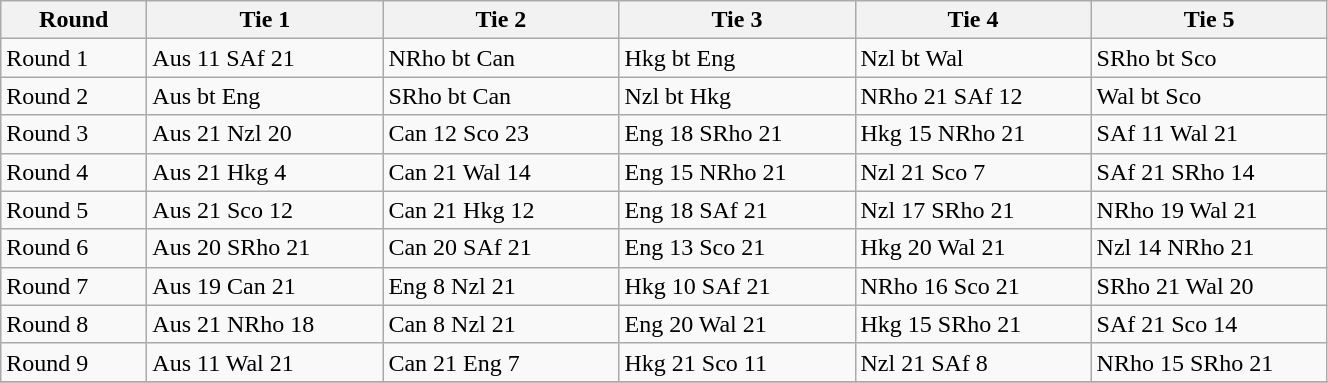<table class="wikitable" style="font-size: 100%">
<tr>
<th width=90>Round</th>
<th width=150>Tie 1</th>
<th width=150>Tie 2</th>
<th width=150>Tie 3</th>
<th width=150>Tie 4</th>
<th width=150>Tie 5</th>
</tr>
<tr>
<td>Round 1</td>
<td>Aus 11 SAf 21</td>
<td>NRho bt Can</td>
<td>Hkg bt Eng</td>
<td>Nzl bt Wal</td>
<td>SRho bt Sco</td>
</tr>
<tr>
<td>Round 2</td>
<td>Aus bt Eng</td>
<td>SRho bt Can</td>
<td>Nzl bt Hkg</td>
<td>NRho 21 SAf 12</td>
<td>Wal bt Sco</td>
</tr>
<tr>
<td>Round 3</td>
<td>Aus 21 Nzl 20</td>
<td>Can 12 Sco 23</td>
<td>Eng 18 SRho 21</td>
<td>Hkg 15 NRho 21</td>
<td>SAf 11 Wal 21</td>
</tr>
<tr>
<td>Round 4</td>
<td>Aus 21 Hkg 4</td>
<td>Can 21 Wal 14</td>
<td>Eng 15 NRho 21</td>
<td>Nzl 21 Sco 7</td>
<td>SAf 21 SRho 14</td>
</tr>
<tr>
<td>Round 5</td>
<td>Aus 21 Sco 12</td>
<td>Can 21 Hkg 12</td>
<td>Eng 18 SAf 21</td>
<td>Nzl 17 SRho 21</td>
<td>NRho 19 Wal 21</td>
</tr>
<tr>
<td>Round 6</td>
<td>Aus 20 SRho 21</td>
<td>Can 20 SAf 21</td>
<td>Eng 13 Sco 21</td>
<td>Hkg 20 Wal 21</td>
<td>Nzl 14 NRho 21</td>
</tr>
<tr>
<td>Round 7</td>
<td>Aus 19 Can 21</td>
<td>Eng 8 Nzl 21</td>
<td>Hkg 10 SAf 21</td>
<td>NRho 16 Sco 21</td>
<td>SRho 21 Wal 20</td>
</tr>
<tr>
<td>Round 8</td>
<td>Aus 21 NRho 18</td>
<td>Can 8 Nzl 21</td>
<td>Eng 20 Wal 21</td>
<td>Hkg 15 SRho 21</td>
<td>SAf 21 Sco 14</td>
</tr>
<tr>
<td>Round 9</td>
<td>Aus 11 Wal 21</td>
<td>Can 21 Eng 7</td>
<td>Hkg 21 Sco 11</td>
<td>Nzl 21 SAf 8</td>
<td>NRho 15 SRho 21</td>
</tr>
<tr>
</tr>
</table>
